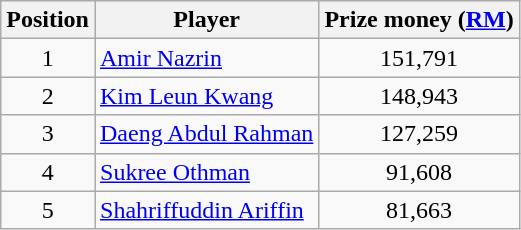<table class=wikitable>
<tr>
<th>Position</th>
<th>Player</th>
<th>Prize money (<a href='#'>RM</a>)</th>
</tr>
<tr>
<td align=center>1</td>
<td> <a href='#'>Amir Nazrin</a></td>
<td align=center>151,791</td>
</tr>
<tr>
<td align=center>2</td>
<td> <a href='#'>Kim Leun Kwang</a></td>
<td align=center>148,943</td>
</tr>
<tr>
<td align=center>3</td>
<td> <a href='#'>Daeng Abdul Rahman</a></td>
<td align=center>127,259</td>
</tr>
<tr>
<td align=center>4</td>
<td> <a href='#'>Sukree Othman</a></td>
<td align=center>91,608</td>
</tr>
<tr>
<td align=center>5</td>
<td> <a href='#'>Shahriffuddin Ariffin</a></td>
<td align=center>81,663</td>
</tr>
</table>
